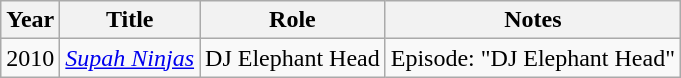<table class="wikitable plainrowheaders sortable">
<tr>
<th scope="col">Year</th>
<th scope="col">Title</th>
<th scope="col">Role</th>
<th class="unsortable" scope="col">Notes</th>
</tr>
<tr>
<td>2010</td>
<td><em><a href='#'>Supah Ninjas</a></em></td>
<td>DJ Elephant Head</td>
<td>Episode: "DJ Elephant Head"</td>
</tr>
</table>
